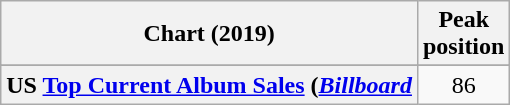<table class="wikitable sortable plainrowheaders" style="text-align:center">
<tr>
<th scope="col">Chart (2019)</th>
<th scope="col">Peak<br>position</th>
</tr>
<tr>
</tr>
<tr>
<th scope="row">US <a href='#'>Top Current Album Sales</a> (<em><a href='#'>Billboard</a></em></th>
<td>86</td>
</tr>
</table>
